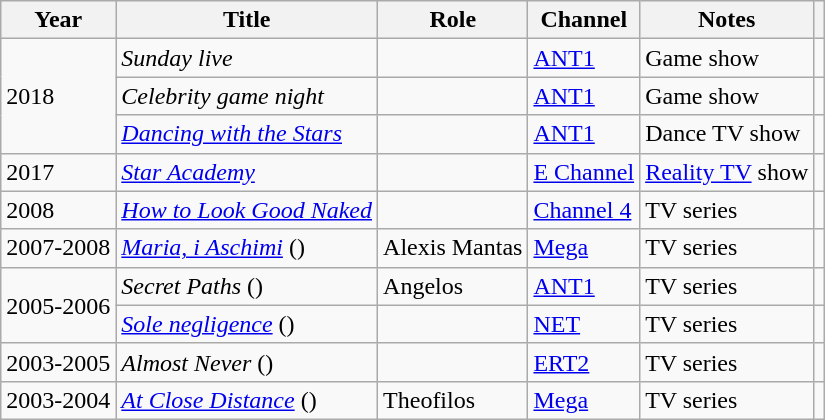<table class="wikitable sortable">
<tr>
<th>Year</th>
<th>Title</th>
<th>Role</th>
<th>Channel</th>
<th>Notes</th>
<th></th>
</tr>
<tr>
<td rowspan="3">2018</td>
<td><em>Sunday live</em></td>
<td></td>
<td><a href='#'>ANT1</a></td>
<td>Game show</td>
<td></td>
</tr>
<tr>
<td><em>Celebrity game night</em></td>
<td></td>
<td><a href='#'>ANT1</a></td>
<td>Game show</td>
<td></td>
</tr>
<tr>
<td><em><a href='#'>Dancing with the Stars</a></em></td>
<td></td>
<td><a href='#'>ANT1</a></td>
<td>Dance TV show</td>
<td></td>
</tr>
<tr>
<td>2017</td>
<td><em><a href='#'>Star Academy</a></em></td>
<td></td>
<td><a href='#'>E Channel</a></td>
<td><a href='#'>Reality TV</a> show</td>
<td></td>
</tr>
<tr>
<td>2008</td>
<td><em><a href='#'>How to Look Good Naked</a></em></td>
<td></td>
<td><a href='#'>Channel 4</a></td>
<td>TV series</td>
<td></td>
</tr>
<tr>
<td>2007-2008</td>
<td><em><a href='#'>Maria, i Aschimi</a></em> ()</td>
<td>Alexis Mantas</td>
<td><a href='#'>Mega</a></td>
<td>TV series</td>
<td></td>
</tr>
<tr>
<td rowspan="2">2005-2006</td>
<td><em>Secret Paths</em> ()</td>
<td>Angelos</td>
<td><a href='#'>ANT1</a></td>
<td>TV series</td>
<td align="center"></td>
</tr>
<tr>
<td><em><a href='#'>Sole negligence</a></em> ()</td>
<td></td>
<td><a href='#'>NET</a></td>
<td>TV series</td>
<td align="center"></td>
</tr>
<tr>
<td>2003-2005</td>
<td><em>Almost Never</em> ()</td>
<td></td>
<td><a href='#'>ERT2</a></td>
<td>TV series</td>
<td></td>
</tr>
<tr>
<td>2003-2004</td>
<td><em><a href='#'>At Close Distance</a></em> ()</td>
<td>Theofilos</td>
<td><a href='#'>Mega</a></td>
<td>TV series</td>
<td></td>
</tr>
</table>
